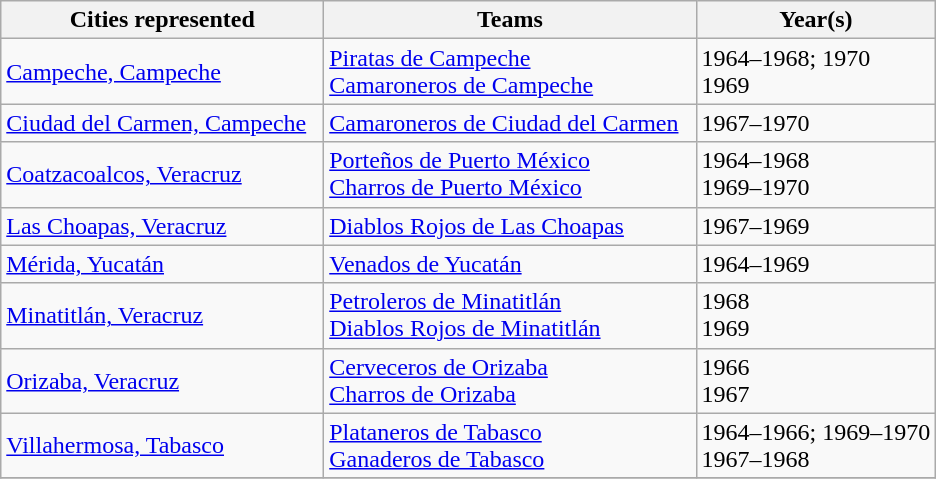<table class="wikitable">
<tr>
<th>Cities represented</th>
<th>Teams</th>
<th>Year(s)</th>
</tr>
<tr>
<td><a href='#'>Campeche, Campeche</a></td>
<td><a href='#'>Piratas de Campeche</a><br><a href='#'>Camaroneros de Campeche</a></td>
<td>1964–1968; 1970<br>1969</td>
</tr>
<tr>
<td><a href='#'>Ciudad del Carmen, Campeche</a>  </td>
<td><a href='#'>Camaroneros de Ciudad del Carmen</a>  </td>
<td>1967–1970</td>
</tr>
<tr>
<td><a href='#'>Coatzacoalcos, Veracruz</a></td>
<td><a href='#'>Porteños de Puerto México</a><br><a href='#'>Charros de Puerto México</a></td>
<td>1964–1968<br>1969–1970</td>
</tr>
<tr>
<td><a href='#'>Las Choapas, Veracruz</a></td>
<td><a href='#'>Diablos Rojos de Las Choapas</a></td>
<td>1967–1969</td>
</tr>
<tr>
<td><a href='#'>Mérida, Yucatán</a></td>
<td><a href='#'>Venados de Yucatán</a></td>
<td>1964–1969</td>
</tr>
<tr>
<td><a href='#'>Minatitlán, Veracruz</a></td>
<td><a href='#'>Petroleros de Minatitlán</a><br><a href='#'>Diablos Rojos de Minatitlán</a></td>
<td>1968<br>1969</td>
</tr>
<tr>
<td><a href='#'>Orizaba, Veracruz</a></td>
<td><a href='#'>Cerveceros de Orizaba</a><br><a href='#'>Charros de Orizaba</a></td>
<td>1966<br>1967</td>
</tr>
<tr>
<td><a href='#'>Villahermosa, Tabasco</a></td>
<td><a href='#'>Plataneros de Tabasco</a><br><a href='#'>Ganaderos de Tabasco</a></td>
<td>1964–1966; 1969–1970<br>1967–1968</td>
</tr>
<tr>
</tr>
</table>
